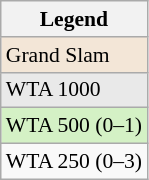<table class="wikitable" style="font-size:90%;">
<tr>
<th>Legend</th>
</tr>
<tr>
<td bgcolor="f3e6d7">Grand Slam</td>
</tr>
<tr>
<td bgcolor="e9e9e9">WTA 1000</td>
</tr>
<tr>
<td bgcolor="d4f1c5">WTA 500 (0–1)</td>
</tr>
<tr>
<td>WTA 250 (0–3)</td>
</tr>
</table>
